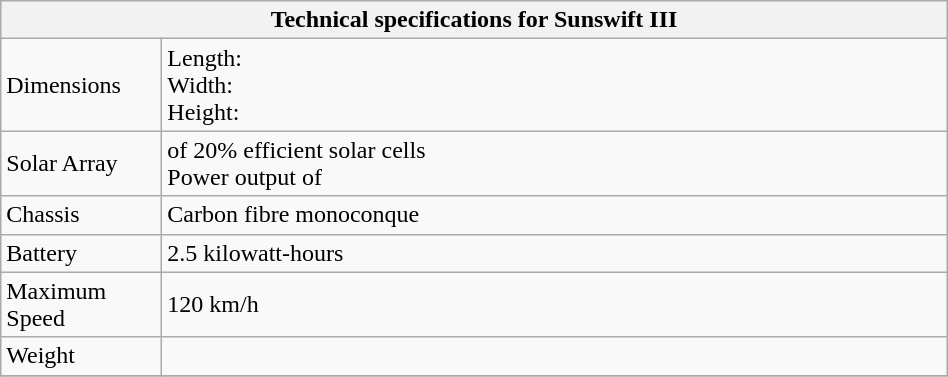<table class="wikitable" style="width: 50%">
<tr>
<th colspan="2">Technical specifications for Sunswift III</th>
</tr>
<tr>
<td width="100pt">Dimensions</td>
<td>Length: <br>Width: <br>Height: </td>
</tr>
<tr>
<td>Solar Array</td>
<td> of 20% efficient solar cells<br>Power output of </td>
</tr>
<tr>
<td>Chassis</td>
<td>Carbon fibre monoconque</td>
</tr>
<tr>
<td>Battery</td>
<td>2.5 kilowatt-hours</td>
</tr>
<tr>
<td>Maximum Speed</td>
<td>120 km/h</td>
</tr>
<tr>
<td>Weight</td>
<td></td>
</tr>
<tr>
</tr>
</table>
